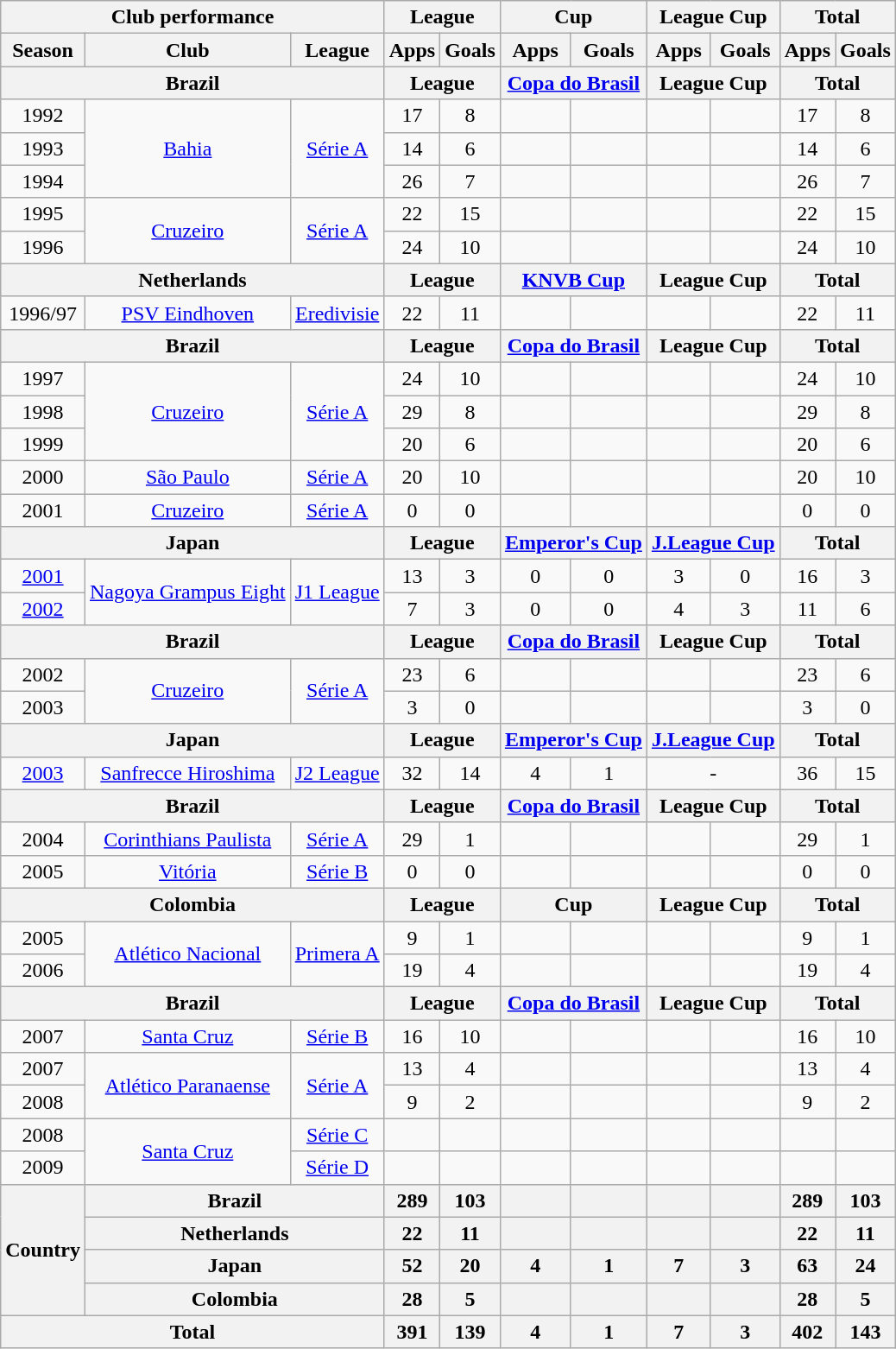<table class="wikitable" style="text-align:center;">
<tr>
<th colspan=3>Club performance</th>
<th colspan=2>League</th>
<th colspan=2>Cup</th>
<th colspan=2>League Cup</th>
<th colspan=2>Total</th>
</tr>
<tr>
<th>Season</th>
<th>Club</th>
<th>League</th>
<th>Apps</th>
<th>Goals</th>
<th>Apps</th>
<th>Goals</th>
<th>Apps</th>
<th>Goals</th>
<th>Apps</th>
<th>Goals</th>
</tr>
<tr>
<th colspan=3>Brazil</th>
<th colspan=2>League</th>
<th colspan=2><a href='#'>Copa do Brasil</a></th>
<th colspan=2>League Cup</th>
<th colspan=2>Total</th>
</tr>
<tr>
<td>1992</td>
<td rowspan="3"><a href='#'>Bahia</a></td>
<td rowspan="3"><a href='#'>Série A</a></td>
<td>17</td>
<td>8</td>
<td></td>
<td></td>
<td></td>
<td></td>
<td>17</td>
<td>8</td>
</tr>
<tr>
<td>1993</td>
<td>14</td>
<td>6</td>
<td></td>
<td></td>
<td></td>
<td></td>
<td>14</td>
<td>6</td>
</tr>
<tr>
<td>1994</td>
<td>26</td>
<td>7</td>
<td></td>
<td></td>
<td></td>
<td></td>
<td>26</td>
<td>7</td>
</tr>
<tr>
<td>1995</td>
<td rowspan="2"><a href='#'>Cruzeiro</a></td>
<td rowspan="2"><a href='#'>Série A</a></td>
<td>22</td>
<td>15</td>
<td></td>
<td></td>
<td></td>
<td></td>
<td>22</td>
<td>15</td>
</tr>
<tr>
<td>1996</td>
<td>24</td>
<td>10</td>
<td></td>
<td></td>
<td></td>
<td></td>
<td>24</td>
<td>10</td>
</tr>
<tr>
<th colspan=3>Netherlands</th>
<th colspan=2>League</th>
<th colspan=2><a href='#'>KNVB Cup</a></th>
<th colspan=2>League Cup</th>
<th colspan=2>Total</th>
</tr>
<tr>
<td>1996/97</td>
<td><a href='#'>PSV Eindhoven</a></td>
<td><a href='#'>Eredivisie</a></td>
<td>22</td>
<td>11</td>
<td></td>
<td></td>
<td></td>
<td></td>
<td>22</td>
<td>11</td>
</tr>
<tr>
<th colspan=3>Brazil</th>
<th colspan=2>League</th>
<th colspan=2><a href='#'>Copa do Brasil</a></th>
<th colspan=2>League Cup</th>
<th colspan=2>Total</th>
</tr>
<tr>
<td>1997</td>
<td rowspan="3"><a href='#'>Cruzeiro</a></td>
<td rowspan="3"><a href='#'>Série A</a></td>
<td>24</td>
<td>10</td>
<td></td>
<td></td>
<td></td>
<td></td>
<td>24</td>
<td>10</td>
</tr>
<tr>
<td>1998</td>
<td>29</td>
<td>8</td>
<td></td>
<td></td>
<td></td>
<td></td>
<td>29</td>
<td>8</td>
</tr>
<tr>
<td>1999</td>
<td>20</td>
<td>6</td>
<td></td>
<td></td>
<td></td>
<td></td>
<td>20</td>
<td>6</td>
</tr>
<tr>
<td>2000</td>
<td><a href='#'>São Paulo</a></td>
<td><a href='#'>Série A</a></td>
<td>20</td>
<td>10</td>
<td></td>
<td></td>
<td></td>
<td></td>
<td>20</td>
<td>10</td>
</tr>
<tr>
<td>2001</td>
<td><a href='#'>Cruzeiro</a></td>
<td><a href='#'>Série A</a></td>
<td>0</td>
<td>0</td>
<td></td>
<td></td>
<td></td>
<td></td>
<td>0</td>
<td>0</td>
</tr>
<tr>
<th colspan=3>Japan</th>
<th colspan=2>League</th>
<th colspan=2><a href='#'>Emperor's Cup</a></th>
<th colspan=2><a href='#'>J.League Cup</a></th>
<th colspan=2>Total</th>
</tr>
<tr>
<td><a href='#'>2001</a></td>
<td rowspan="2"><a href='#'>Nagoya Grampus Eight</a></td>
<td rowspan="2"><a href='#'>J1 League</a></td>
<td>13</td>
<td>3</td>
<td>0</td>
<td>0</td>
<td>3</td>
<td>0</td>
<td>16</td>
<td>3</td>
</tr>
<tr>
<td><a href='#'>2002</a></td>
<td>7</td>
<td>3</td>
<td>0</td>
<td>0</td>
<td>4</td>
<td>3</td>
<td>11</td>
<td>6</td>
</tr>
<tr>
<th colspan=3>Brazil</th>
<th colspan=2>League</th>
<th colspan=2><a href='#'>Copa do Brasil</a></th>
<th colspan=2>League Cup</th>
<th colspan=2>Total</th>
</tr>
<tr>
<td>2002</td>
<td rowspan="2"><a href='#'>Cruzeiro</a></td>
<td rowspan="2"><a href='#'>Série A</a></td>
<td>23</td>
<td>6</td>
<td></td>
<td></td>
<td></td>
<td></td>
<td>23</td>
<td>6</td>
</tr>
<tr>
<td>2003</td>
<td>3</td>
<td>0</td>
<td></td>
<td></td>
<td></td>
<td></td>
<td>3</td>
<td>0</td>
</tr>
<tr>
<th colspan=3>Japan</th>
<th colspan=2>League</th>
<th colspan=2><a href='#'>Emperor's Cup</a></th>
<th colspan=2><a href='#'>J.League Cup</a></th>
<th colspan=2>Total</th>
</tr>
<tr>
<td><a href='#'>2003</a></td>
<td><a href='#'>Sanfrecce Hiroshima</a></td>
<td><a href='#'>J2 League</a></td>
<td>32</td>
<td>14</td>
<td>4</td>
<td>1</td>
<td colspan="2">-</td>
<td>36</td>
<td>15</td>
</tr>
<tr>
<th colspan=3>Brazil</th>
<th colspan=2>League</th>
<th colspan=2><a href='#'>Copa do Brasil</a></th>
<th colspan=2>League Cup</th>
<th colspan=2>Total</th>
</tr>
<tr>
<td>2004</td>
<td><a href='#'>Corinthians Paulista</a></td>
<td><a href='#'>Série A</a></td>
<td>29</td>
<td>1</td>
<td></td>
<td></td>
<td></td>
<td></td>
<td>29</td>
<td>1</td>
</tr>
<tr>
<td>2005</td>
<td><a href='#'>Vitória</a></td>
<td><a href='#'>Série B</a></td>
<td>0</td>
<td>0</td>
<td></td>
<td></td>
<td></td>
<td></td>
<td>0</td>
<td>0</td>
</tr>
<tr>
<th colspan=3>Colombia</th>
<th colspan=2>League</th>
<th colspan=2>Cup</th>
<th colspan=2>League Cup</th>
<th colspan=2>Total</th>
</tr>
<tr>
<td>2005</td>
<td rowspan="2"><a href='#'>Atlético Nacional</a></td>
<td rowspan="2"><a href='#'>Primera A</a></td>
<td>9</td>
<td>1</td>
<td></td>
<td></td>
<td></td>
<td></td>
<td>9</td>
<td>1</td>
</tr>
<tr>
<td>2006</td>
<td>19</td>
<td>4</td>
<td></td>
<td></td>
<td></td>
<td></td>
<td>19</td>
<td>4</td>
</tr>
<tr>
<th colspan=3>Brazil</th>
<th colspan=2>League</th>
<th colspan=2><a href='#'>Copa do Brasil</a></th>
<th colspan=2>League Cup</th>
<th colspan=2>Total</th>
</tr>
<tr>
<td>2007</td>
<td><a href='#'>Santa Cruz</a></td>
<td><a href='#'>Série B</a></td>
<td>16</td>
<td>10</td>
<td></td>
<td></td>
<td></td>
<td></td>
<td>16</td>
<td>10</td>
</tr>
<tr>
<td>2007</td>
<td rowspan="2"><a href='#'>Atlético Paranaense</a></td>
<td rowspan="2"><a href='#'>Série A</a></td>
<td>13</td>
<td>4</td>
<td></td>
<td></td>
<td></td>
<td></td>
<td>13</td>
<td>4</td>
</tr>
<tr>
<td>2008</td>
<td>9</td>
<td>2</td>
<td></td>
<td></td>
<td></td>
<td></td>
<td>9</td>
<td>2</td>
</tr>
<tr>
<td>2008</td>
<td rowspan="2"><a href='#'>Santa Cruz</a></td>
<td><a href='#'>Série C</a></td>
<td></td>
<td></td>
<td></td>
<td></td>
<td></td>
<td></td>
<td></td>
<td></td>
</tr>
<tr>
<td>2009</td>
<td><a href='#'>Série D</a></td>
<td></td>
<td></td>
<td></td>
<td></td>
<td></td>
<td></td>
<td></td>
<td></td>
</tr>
<tr>
<th rowspan=4>Country</th>
<th colspan=2>Brazil</th>
<th>289</th>
<th>103</th>
<th></th>
<th></th>
<th></th>
<th></th>
<th>289</th>
<th>103</th>
</tr>
<tr>
<th colspan=2>Netherlands</th>
<th>22</th>
<th>11</th>
<th></th>
<th></th>
<th></th>
<th></th>
<th>22</th>
<th>11</th>
</tr>
<tr>
<th colspan=2>Japan</th>
<th>52</th>
<th>20</th>
<th>4</th>
<th>1</th>
<th>7</th>
<th>3</th>
<th>63</th>
<th>24</th>
</tr>
<tr>
<th colspan=2>Colombia</th>
<th>28</th>
<th>5</th>
<th></th>
<th></th>
<th></th>
<th></th>
<th>28</th>
<th>5</th>
</tr>
<tr>
<th colspan=3>Total</th>
<th>391</th>
<th>139</th>
<th>4</th>
<th>1</th>
<th>7</th>
<th>3</th>
<th>402</th>
<th>143</th>
</tr>
</table>
